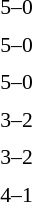<table style="font-size:90%">
<tr>
<th width="150"></th>
<th width="100"></th>
<th width="150"></th>
</tr>
<tr>
<td align="right"><strong></strong></td>
<td align="center">5–0</td>
<td></td>
</tr>
<tr>
<td></td>
<td></td>
<td></td>
</tr>
<tr>
<td align="right"><strong></strong></td>
<td align="center">5–0</td>
<td></td>
</tr>
<tr>
<td></td>
<td></td>
<td></td>
</tr>
<tr>
<td align="right"><strong></strong></td>
<td align="center">5–0</td>
<td></td>
</tr>
<tr>
<td></td>
<td></td>
<td></td>
</tr>
<tr>
<td align="right"><strong></strong></td>
<td align="center">3–2</td>
<td></td>
</tr>
<tr>
<td></td>
<td></td>
<td></td>
</tr>
<tr>
<td align="right"><strong></strong></td>
<td align="center">3–2</td>
<td></td>
</tr>
<tr>
<td></td>
<td></td>
<td></td>
</tr>
<tr>
<td align="right"><strong></strong></td>
<td align="center">4–1</td>
<td></td>
</tr>
<tr>
<td></td>
<td></td>
<td></td>
</tr>
<tr>
</tr>
</table>
